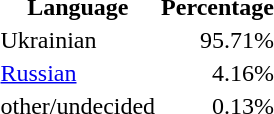<table class="standard">
<tr>
<th>Language</th>
<th>Percentage</th>
</tr>
<tr>
<td>Ukrainian</td>
<td align="right">95.71%</td>
</tr>
<tr>
<td><a href='#'>Russian</a></td>
<td align="right">4.16%</td>
</tr>
<tr>
<td>other/undecided</td>
<td align="right">0.13%</td>
</tr>
</table>
